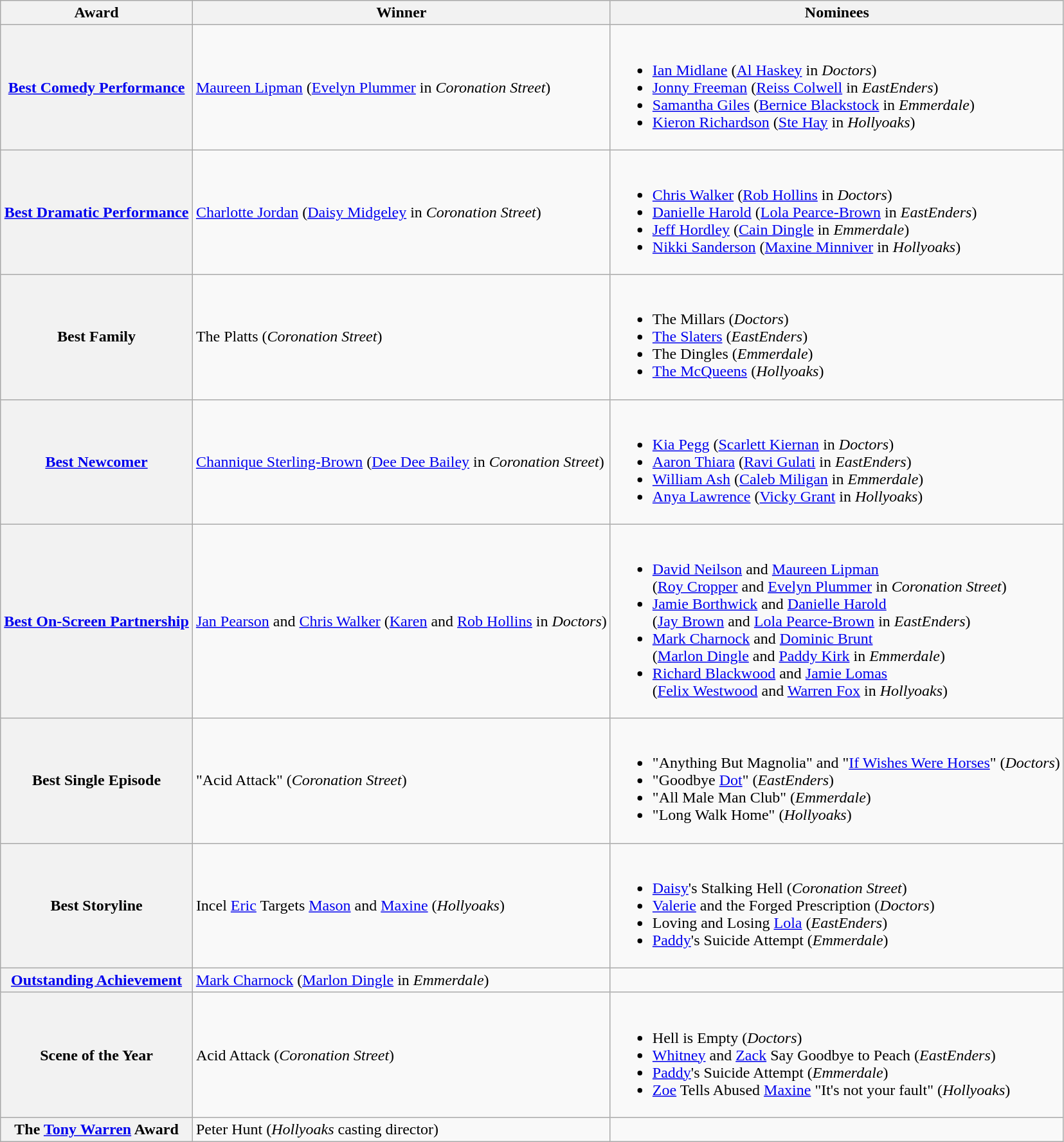<table class="wikitable">
<tr>
<th>Award</th>
<th>Winner</th>
<th>Nominees</th>
</tr>
<tr>
<th scope="row"><a href='#'>Best Comedy Performance</a></th>
<td><a href='#'>Maureen Lipman</a> (<a href='#'>Evelyn Plummer</a> in <em>Coronation Street</em>)</td>
<td><br><ul><li><a href='#'>Ian Midlane</a> (<a href='#'>Al Haskey</a> in <em>Doctors</em>)</li><li><a href='#'>Jonny Freeman</a> (<a href='#'>Reiss Colwell</a> in <em>EastEnders</em>)</li><li><a href='#'>Samantha Giles</a> (<a href='#'>Bernice Blackstock</a> in <em>Emmerdale</em>)</li><li><a href='#'>Kieron Richardson</a> (<a href='#'>Ste Hay</a> in <em>Hollyoaks</em>)</li></ul></td>
</tr>
<tr>
<th scope="row"><a href='#'>Best Dramatic Performance</a></th>
<td><a href='#'>Charlotte Jordan</a> (<a href='#'>Daisy Midgeley</a> in <em>Coronation Street</em>)</td>
<td><br><ul><li><a href='#'>Chris Walker</a> (<a href='#'>Rob Hollins</a> in <em>Doctors</em>)</li><li><a href='#'>Danielle Harold</a> (<a href='#'>Lola Pearce-Brown</a> in <em>EastEnders</em>)</li><li><a href='#'>Jeff Hordley</a> (<a href='#'>Cain Dingle</a> in <em>Emmerdale</em>)</li><li><a href='#'>Nikki Sanderson</a> (<a href='#'>Maxine Minniver</a> in <em>Hollyoaks</em>)</li></ul></td>
</tr>
<tr>
<th scope="row">Best Family</th>
<td>The Platts (<em>Coronation Street</em>)</td>
<td><br><ul><li>The Millars (<em>Doctors</em>)</li><li><a href='#'>The Slaters</a> (<em>EastEnders</em>)</li><li>The Dingles (<em>Emmerdale</em>)</li><li><a href='#'>The McQueens</a> (<em>Hollyoaks</em>)</li></ul></td>
</tr>
<tr>
<th scope="row"><a href='#'>Best Newcomer</a></th>
<td><a href='#'>Channique Sterling-Brown</a> (<a href='#'>Dee Dee Bailey</a> in <em>Coronation Street</em>)</td>
<td><br><ul><li><a href='#'>Kia Pegg</a> (<a href='#'>Scarlett Kiernan</a> in <em>Doctors</em>)</li><li><a href='#'>Aaron Thiara</a> (<a href='#'>Ravi Gulati</a> in <em>EastEnders</em>)</li><li><a href='#'>William Ash</a> (<a href='#'>Caleb Miligan</a> in <em>Emmerdale</em>)</li><li><a href='#'>Anya Lawrence</a> (<a href='#'>Vicky Grant</a> in <em>Hollyoaks</em>)</li></ul></td>
</tr>
<tr>
<th scope="row"><a href='#'>Best On-Screen Partnership</a></th>
<td><a href='#'>Jan Pearson</a> and <a href='#'>Chris Walker</a> (<a href='#'>Karen</a> and <a href='#'>Rob Hollins</a> in <em>Doctors</em>)</td>
<td><br><ul><li><a href='#'>David Neilson</a> and <a href='#'>Maureen Lipman</a><br>(<a href='#'>Roy Cropper</a> and <a href='#'>Evelyn Plummer</a> in <em>Coronation Street</em>)</li><li><a href='#'>Jamie Borthwick</a> and <a href='#'>Danielle Harold</a><br>(<a href='#'>Jay Brown</a> and <a href='#'>Lola Pearce-Brown</a> in <em>EastEnders</em>)</li><li><a href='#'>Mark Charnock</a> and <a href='#'>Dominic Brunt</a><br>(<a href='#'>Marlon Dingle</a> and <a href='#'>Paddy Kirk</a> in <em>Emmerdale</em>)</li><li><a href='#'>Richard Blackwood</a> and <a href='#'>Jamie Lomas</a><br>(<a href='#'>Felix Westwood</a> and <a href='#'>Warren Fox</a> in <em>Hollyoaks</em>)</li></ul></td>
</tr>
<tr>
<th scope="row">Best Single Episode</th>
<td>"Acid Attack" (<em>Coronation Street</em>)</td>
<td><br><ul><li>"Anything But Magnolia" and "<a href='#'>If Wishes Were Horses</a>" (<em>Doctors</em>)</li><li>"Goodbye <a href='#'>Dot</a>" (<em>EastEnders</em>)</li><li>"All Male Man Club" (<em>Emmerdale</em>)</li><li>"Long Walk Home" (<em>Hollyoaks</em>)</li></ul></td>
</tr>
<tr>
<th scope="row">Best Storyline</th>
<td>Incel <a href='#'>Eric</a> Targets <a href='#'>Mason</a> and <a href='#'>Maxine</a> (<em>Hollyoaks</em>)</td>
<td><br><ul><li><a href='#'>Daisy</a>'s Stalking Hell (<em>Coronation Street</em>)</li><li><a href='#'>Valerie</a> and the Forged Prescription (<em>Doctors</em>)</li><li>Loving and Losing <a href='#'>Lola</a> (<em>EastEnders</em>)</li><li><a href='#'>Paddy</a>'s Suicide Attempt (<em>Emmerdale</em>)</li></ul></td>
</tr>
<tr>
<th scope="row"><a href='#'>Outstanding Achievement</a></th>
<td><a href='#'>Mark Charnock</a> (<a href='#'>Marlon Dingle</a> in <em>Emmerdale</em>)</td>
<td></td>
</tr>
<tr>
<th scope="row">Scene of the Year</th>
<td>Acid Attack (<em>Coronation Street</em>)</td>
<td><br><ul><li>Hell is Empty (<em>Doctors</em>)</li><li><a href='#'>Whitney</a> and <a href='#'>Zack</a> Say Goodbye to Peach (<em>EastEnders</em>)</li><li><a href='#'>Paddy</a>'s Suicide Attempt (<em>Emmerdale</em>)</li><li><a href='#'>Zoe</a> Tells Abused <a href='#'>Maxine</a> "It's not your fault" (<em>Hollyoaks</em>)</li></ul></td>
</tr>
<tr>
<th scope="row">The <a href='#'>Tony Warren</a> Award</th>
<td>Peter Hunt (<em>Hollyoaks</em> casting director)</td>
<td></td>
</tr>
</table>
